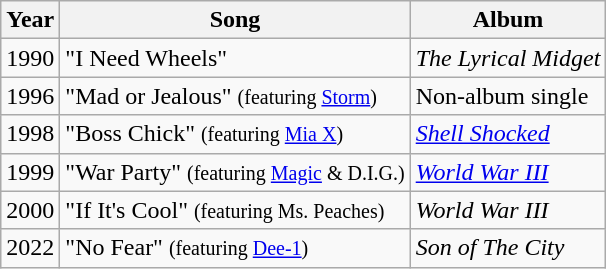<table class="wikitable">
<tr>
<th>Year</th>
<th>Song</th>
<th>Album</th>
</tr>
<tr>
<td>1990</td>
<td>"I Need Wheels"</td>
<td><em>The Lyrical Midget</em></td>
</tr>
<tr>
<td>1996</td>
<td>"Mad or Jealous" <small>(featuring <a href='#'>Storm</a>)</small></td>
<td>Non-album single</td>
</tr>
<tr>
<td>1998</td>
<td>"Boss Chick" <small>(featuring <a href='#'>Mia X</a>)</small></td>
<td><em><a href='#'>Shell Shocked</a></em></td>
</tr>
<tr>
<td>1999</td>
<td>"War Party" <small>(featuring <a href='#'>Magic</a> & D.I.G.)</small></td>
<td><em><a href='#'>World War III</a></em></td>
</tr>
<tr>
<td>2000</td>
<td>"If It's Cool" <small>(featuring Ms. Peaches)</small></td>
<td><em>World War III</em></td>
</tr>
<tr>
<td>2022</td>
<td>"No Fear" <small>(featuring <a href='#'>Dee-1</a>)</small></td>
<td><em>Son of The City</em></td>
</tr>
</table>
